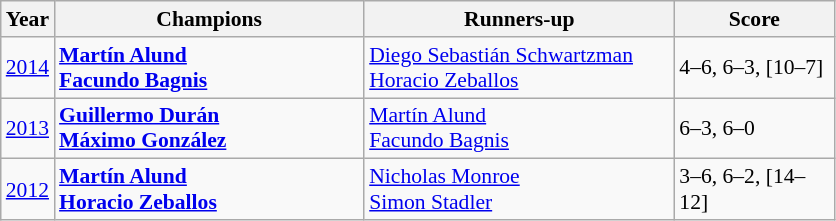<table class="wikitable" style="font-size:90%">
<tr>
<th>Year</th>
<th width="200">Champions</th>
<th width="200">Runners-up</th>
<th width="100">Score</th>
</tr>
<tr>
<td><a href='#'>2014</a></td>
<td> <strong><a href='#'>Martín Alund</a></strong><br> <strong><a href='#'>Facundo Bagnis</a></strong><br></td>
<td> <a href='#'>Diego Sebastián Schwartzman</a><br> <a href='#'>Horacio Zeballos</a></td>
<td>4–6, 6–3, [10–7]</td>
</tr>
<tr>
<td><a href='#'>2013</a></td>
<td> <strong><a href='#'>Guillermo Durán</a></strong><br> <strong><a href='#'>Máximo González</a></strong></td>
<td> <a href='#'>Martín Alund</a><br> <a href='#'>Facundo Bagnis</a></td>
<td>6–3, 6–0</td>
</tr>
<tr>
<td><a href='#'>2012</a></td>
<td> <strong><a href='#'>Martín Alund</a></strong> <br>  <strong><a href='#'>Horacio Zeballos</a></strong></td>
<td> <a href='#'>Nicholas Monroe</a> <br>  <a href='#'>Simon Stadler</a></td>
<td>3–6, 6–2, [14–12]</td>
</tr>
</table>
